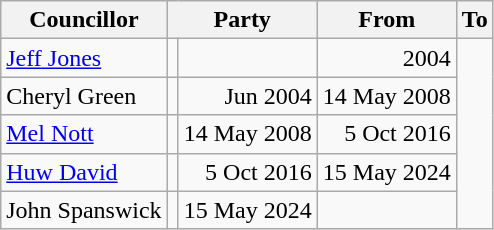<table class=wikitable>
<tr>
<th>Councillor</th>
<th colspan=2>Party</th>
<th>From</th>
<th>To</th>
</tr>
<tr>
<td><a href='#'>Jeff Jones</a></td>
<td></td>
<td align=right></td>
<td align=right>2004</td>
</tr>
<tr>
<td>Cheryl Green</td>
<td></td>
<td align=right>Jun 2004</td>
<td align=right>14 May 2008</td>
</tr>
<tr>
<td><a href='#'>Mel Nott</a></td>
<td></td>
<td align=right>14 May 2008</td>
<td align=right>5 Oct 2016</td>
</tr>
<tr>
<td><a href='#'>Huw David</a></td>
<td></td>
<td align=right>5 Oct 2016</td>
<td align=right>15 May 2024</td>
</tr>
<tr>
<td>John Spanswick</td>
<td></td>
<td align=right>15 May 2024</td>
<td align=right></td>
</tr>
</table>
